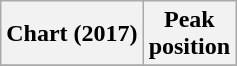<table class="wikitable plainrowheaders">
<tr>
<th scope="col">Chart (2017)</th>
<th scope="col">Peak<br>position</th>
</tr>
<tr>
</tr>
</table>
